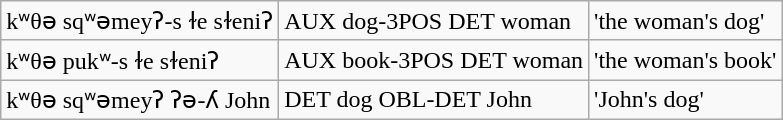<table class="wikitable">
<tr>
<td>kʷθə sqʷəmeyʔ-s ɫe sɫeniʔ</td>
<td>AUX dog-3POS DET woman</td>
<td>'the woman's dog'</td>
</tr>
<tr>
<td>kʷθə pukʷ-s ɫe sɫeniʔ</td>
<td>AUX book-3POS DET woman</td>
<td>'the woman's book'</td>
</tr>
<tr>
<td>kʷθə sqʷəmeyʔ ʔə-ʎ John</td>
<td>DET dog OBL-DET John</td>
<td>'John's dog'</td>
</tr>
</table>
